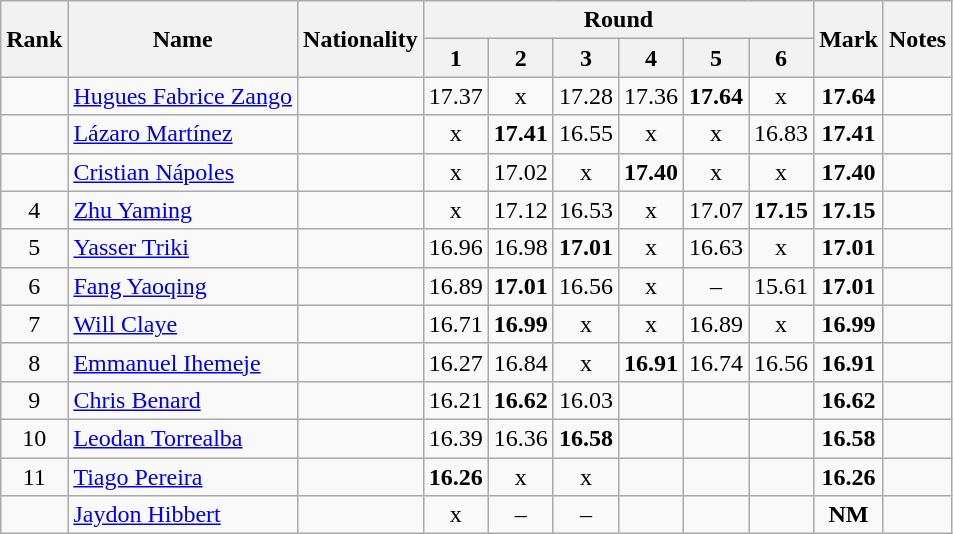<table class="wikitable sortable" style="text-align:center">
<tr>
<th rowspan=2>Rank</th>
<th rowspan=2>Name</th>
<th rowspan=2>Nationality</th>
<th colspan=6>Round</th>
<th rowspan=2>Mark</th>
<th rowspan=2>Notes</th>
</tr>
<tr>
<th>1</th>
<th>2</th>
<th>3</th>
<th>4</th>
<th>5</th>
<th>6</th>
</tr>
<tr>
<td></td>
<td align=left><a href='#'>Hugues Fabrice Zango</a></td>
<td align=left></td>
<td>17.37</td>
<td>x</td>
<td>17.28</td>
<td>17.36</td>
<td><strong>17.64</strong></td>
<td>x</td>
<td><strong>17.64</strong></td>
<td></td>
</tr>
<tr>
<td></td>
<td align=left><a href='#'>Lázaro Martínez</a></td>
<td align=left></td>
<td>x</td>
<td><strong>17.41</strong></td>
<td>16.55</td>
<td>x</td>
<td>x</td>
<td>16.83</td>
<td><strong>17.41</strong></td>
<td></td>
</tr>
<tr>
<td></td>
<td align=left><a href='#'>Cristian Nápoles</a></td>
<td align=left></td>
<td>x</td>
<td>17.02</td>
<td>x</td>
<td><strong>17.40</strong></td>
<td>x</td>
<td>x</td>
<td><strong>17.40</strong></td>
<td></td>
</tr>
<tr>
<td>4</td>
<td align=left><a href='#'>Zhu Yaming</a></td>
<td align=left></td>
<td>x</td>
<td>17.12</td>
<td>16.53</td>
<td>x</td>
<td>17.07</td>
<td><strong>17.15</strong></td>
<td><strong>17.15</strong></td>
<td></td>
</tr>
<tr>
<td>5</td>
<td align=left><a href='#'>Yasser Triki</a></td>
<td align=left></td>
<td>16.96</td>
<td>16.98</td>
<td><strong>17.01</strong></td>
<td>x</td>
<td>16.63</td>
<td>x</td>
<td><strong>17.01</strong></td>
<td></td>
</tr>
<tr>
<td>6</td>
<td align=left><a href='#'>Fang Yaoqing</a></td>
<td align=left></td>
<td>16.89</td>
<td><strong>17.01</strong></td>
<td>16.56</td>
<td>x</td>
<td>–</td>
<td>15.61</td>
<td><strong>17.01</strong></td>
<td></td>
</tr>
<tr>
<td>7</td>
<td align=left><a href='#'>Will Claye</a></td>
<td align=left></td>
<td>16.71</td>
<td><strong>16.99</strong></td>
<td>x</td>
<td>x</td>
<td>16.89</td>
<td>x</td>
<td><strong>16.99</strong></td>
<td></td>
</tr>
<tr>
<td>8</td>
<td align=left><a href='#'>Emmanuel Ihemeje</a></td>
<td align=left></td>
<td>16.27</td>
<td>16.84</td>
<td>x</td>
<td><strong>16.91</strong></td>
<td>16.74</td>
<td>16.56</td>
<td><strong>16.91</strong></td>
<td></td>
</tr>
<tr>
<td>9</td>
<td align=left><a href='#'>Chris Benard</a></td>
<td align=left></td>
<td>16.21</td>
<td><strong>16.62</strong></td>
<td>16.03</td>
<td></td>
<td></td>
<td></td>
<td><strong>16.62</strong></td>
<td></td>
</tr>
<tr>
<td>10</td>
<td align=left><a href='#'>Leodan Torrealba</a></td>
<td align=left></td>
<td>16.39</td>
<td>16.36</td>
<td><strong>16.58</strong></td>
<td></td>
<td></td>
<td></td>
<td><strong>16.58</strong></td>
<td></td>
</tr>
<tr>
<td>11</td>
<td align=left><a href='#'>Tiago Pereira</a></td>
<td align=left></td>
<td><strong>16.26</strong></td>
<td>x</td>
<td>x</td>
<td></td>
<td></td>
<td></td>
<td><strong>16.26</strong></td>
<td></td>
</tr>
<tr>
<td></td>
<td align=left><a href='#'>Jaydon Hibbert</a></td>
<td align=left></td>
<td>x</td>
<td>–</td>
<td>–</td>
<td></td>
<td></td>
<td></td>
<td><strong>NM</strong></td>
<td></td>
</tr>
</table>
